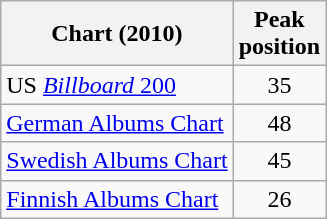<table class="wikitable sortable">
<tr>
<th>Chart (2010)</th>
<th>Peak<br>position</th>
</tr>
<tr>
<td>US <a href='#'><em>Billboard</em> 200</a></td>
<td style="text-align:center;">35</td>
</tr>
<tr>
<td><a href='#'>German Albums Chart</a></td>
<td style="text-align:center;">48</td>
</tr>
<tr>
<td><a href='#'>Swedish Albums Chart</a></td>
<td style="text-align:center;">45</td>
</tr>
<tr>
<td><a href='#'>Finnish Albums Chart</a></td>
<td style="text-align:center;">26</td>
</tr>
</table>
